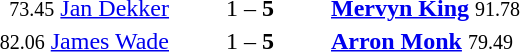<table style="text-align:center">
<tr>
<th width=223></th>
<th width=100></th>
<th width=223></th>
</tr>
<tr>
<td align=right><small><span>73.45</span></small> <a href='#'>Jan Dekker</a> </td>
<td>1 – <strong>5</strong></td>
<td align=left> <strong><a href='#'>Mervyn King</a></strong> <small><span>91.78</span></small></td>
</tr>
<tr>
<td align=right><small><span>82.06</span></small> <a href='#'>James Wade</a> </td>
<td>1 – <strong>5</strong></td>
<td align=left> <strong><a href='#'>Arron Monk</a></strong> <small><span>79.49</span></small></td>
</tr>
</table>
